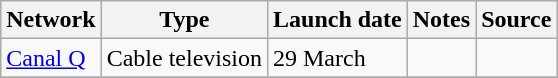<table class="wikitable sortable">
<tr>
<th>Network</th>
<th>Type</th>
<th>Launch date</th>
<th>Notes</th>
<th>Source</th>
</tr>
<tr>
<td><a href='#'>Canal Q</a></td>
<td>Cable television</td>
<td>29 March</td>
<td></td>
<td></td>
</tr>
<tr>
</tr>
</table>
